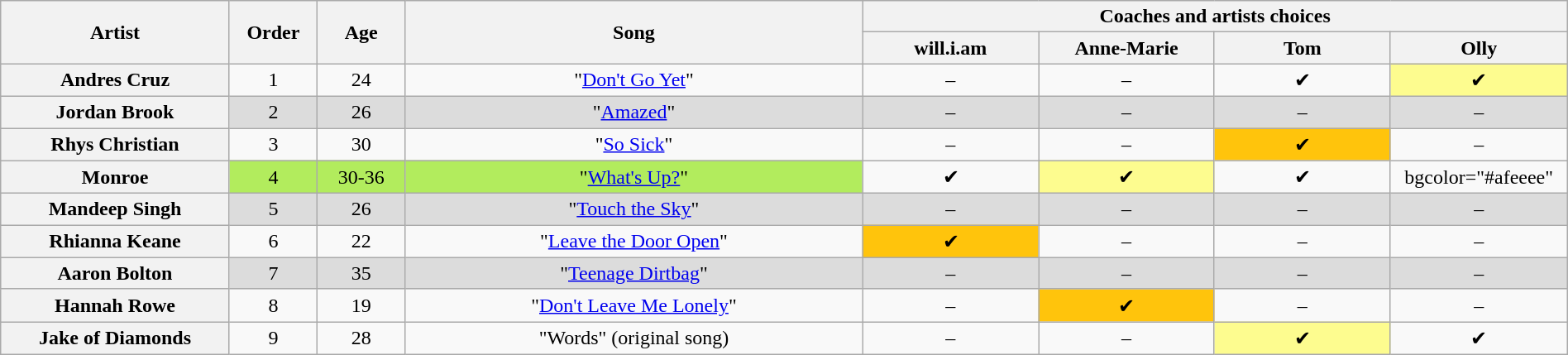<table class="wikitable" style="text-align:center; width:100%">
<tr>
<th scope="col" rowspan="2" style="width:13%">Artist</th>
<th scope="col" rowspan="2" style="width:05%">Order</th>
<th scope="col" rowspan="2" style="width:05%">Age</th>
<th scope="col" rowspan="2" style="width:26%">Song</th>
<th scope="col" colspan="4" style="width:40%">Coaches and artists choices</th>
</tr>
<tr>
<th style="width:10%">will.i.am</th>
<th style="width:10%">Anne-Marie</th>
<th style="width:10%">Tom</th>
<th style="width:10%">Olly</th>
</tr>
<tr>
<th scope="row">Andres Cruz</th>
<td>1</td>
<td>24</td>
<td>"<a href='#'>Don't Go Yet</a>"</td>
<td>–</td>
<td>–</td>
<td>✔</td>
<td style="background:#fdfc8f">✔</td>
</tr>
<tr style="background:#DCDCDC">
<th scope="row">Jordan Brook</th>
<td>2</td>
<td>26</td>
<td>"<a href='#'>Amazed</a>"</td>
<td>–</td>
<td>–</td>
<td>–</td>
<td>–</td>
</tr>
<tr>
<th scope="row">Rhys Christian</th>
<td>3</td>
<td>30</td>
<td>"<a href='#'>So Sick</a>"</td>
<td>–</td>
<td>–</td>
<td style="background:#ffc40c">✔</td>
<td>–</td>
</tr>
<tr>
<th scope="row">Monroe</th>
<td style="background:#B2EC5D">4</td>
<td style="background:#B2EC5D">30-36</td>
<td style="background:#B2EC5D">"<a href='#'>What's Up?</a>"</td>
<td>✔</td>
<td style="background:#fdfc8f">✔</td>
<td>✔</td>
<td>bgcolor="#afeeee"</td>
</tr>
<tr style="background:#DCDCDC">
<th scope="row">Mandeep Singh</th>
<td>5</td>
<td>26</td>
<td>"<a href='#'>Touch the Sky</a>"</td>
<td>–</td>
<td>–</td>
<td>–</td>
<td>–</td>
</tr>
<tr>
<th scope="row">Rhianna Keane</th>
<td>6</td>
<td>22</td>
<td>"<a href='#'>Leave the Door Open</a>"</td>
<td style="background:#ffc40c">✔</td>
<td>–</td>
<td>–</td>
<td>–</td>
</tr>
<tr style="background:#DCDCDC">
<th scope="row">Aaron Bolton</th>
<td>7</td>
<td>35</td>
<td>"<a href='#'>Teenage Dirtbag</a>"</td>
<td>–</td>
<td>–</td>
<td>–</td>
<td>–</td>
</tr>
<tr>
<th scope="row">Hannah Rowe</th>
<td>8</td>
<td>19</td>
<td>"<a href='#'>Don't Leave Me Lonely</a>"</td>
<td>–</td>
<td style="background:#ffc40c">✔</td>
<td>–</td>
<td>–</td>
</tr>
<tr>
<th scope="row">Jake of Diamonds</th>
<td>9</td>
<td>28</td>
<td>"Words" (original song)</td>
<td>–</td>
<td>–</td>
<td style="background:#fdfc8f">✔</td>
<td>✔</td>
</tr>
</table>
